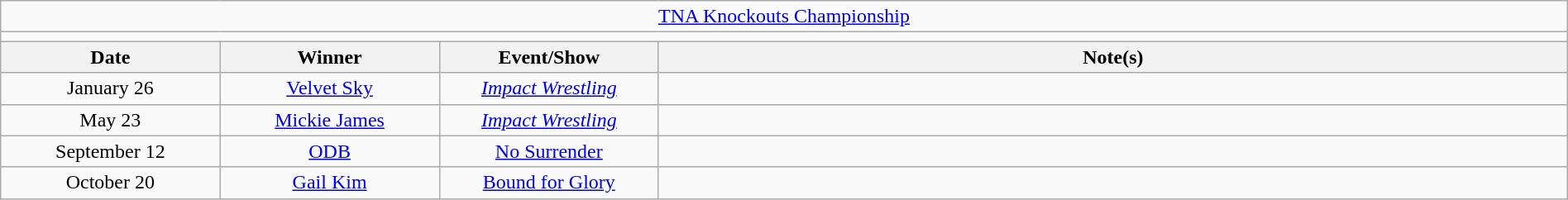<table class="wikitable" style="text-align:center; width:100%;">
<tr>
<td colspan="5"><a href='#'>TNA Knockouts Championship</a></td>
</tr>
<tr>
<td colspan="5"><strong></strong></td>
</tr>
<tr>
<th width="14%">Date</th>
<th width="14%">Winner</th>
<th width="14%">Event/Show</th>
<th width="58%">Note(s)</th>
</tr>
<tr>
<td>January 26</td>
<td><a href='#'>Velvet Sky</a></td>
<td><em><a href='#'>Impact Wrestling</a></em></td>
<td></td>
</tr>
<tr>
<td>May 23</td>
<td><a href='#'>Mickie James</a></td>
<td><em><a href='#'>Impact Wrestling</a></em></td>
<td></td>
</tr>
<tr>
<td>September 12</td>
<td><a href='#'>ODB</a></td>
<td><a href='#'>No Surrender</a></td>
<td></td>
</tr>
<tr>
<td>October 20</td>
<td><a href='#'>Gail Kim</a></td>
<td><a href='#'>Bound for Glory</a></td>
<td></td>
</tr>
</table>
